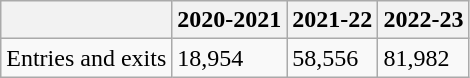<table class="wikitable">
<tr>
<th></th>
<th>2020-2021</th>
<th>2021-22</th>
<th>2022-23</th>
</tr>
<tr>
<td>Entries and exits</td>
<td>18,954</td>
<td>58,556</td>
<td>81,982</td>
</tr>
</table>
